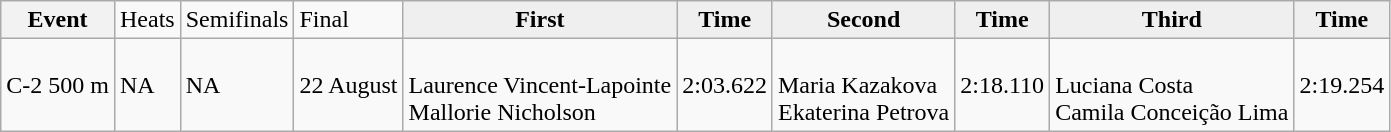<table class="wikitable">
<tr>
<th>Event</th>
<td>Heats</td>
<td>Semifinals</td>
<td>Final</td>
<td align=center bgcolor="EFEFEF"><strong>First</strong></td>
<td align=center bgcolor="EFEFEF"><strong>Time</strong></td>
<td align=center bgcolor="EFEFEF"><strong>Second</strong></td>
<td align=center bgcolor="EFEFEF"><strong>Time</strong></td>
<td align=center bgcolor="EFEFEF"><strong>Third</strong></td>
<td align=center bgcolor="EFEFEF"><strong>Time</strong></td>
</tr>
<tr>
<td>C-2 500 m</td>
<td>NA</td>
<td>NA</td>
<td>22 August</td>
<td><br>Laurence Vincent-Lapointe<br>Mallorie Nicholson</td>
<td>2:03.622</td>
<td><br>Maria Kazakova<br>Ekaterina Petrova</td>
<td>2:18.110</td>
<td><br>Luciana Costa<br>Camila Conceição Lima</td>
<td>2:19.254</td>
</tr>
</table>
